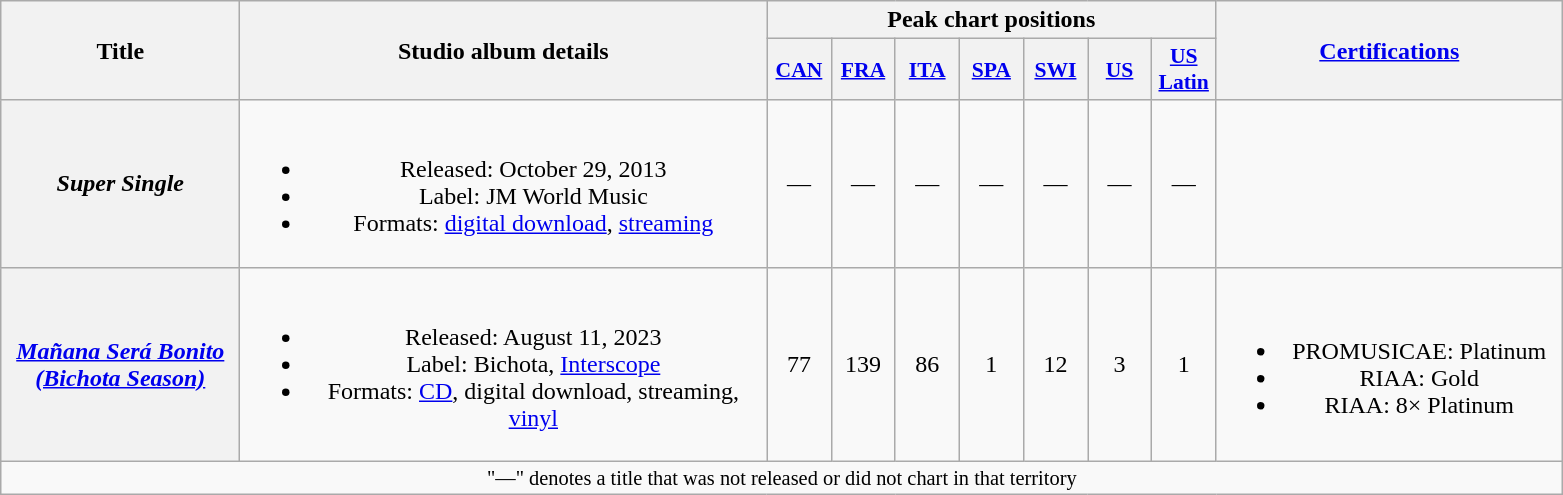<table class="wikitable plainrowheaders" style="text-align:center;">
<tr>
<th scope="col" rowspan="2" style="width:9.5em;">Title</th>
<th scope="col" rowspan="2" style="width:21.5em;">Studio album details</th>
<th scope="col" colspan="7">Peak chart positions</th>
<th scope="col" rowspan="2" style="width:14em;"><a href='#'>Certifications</a></th>
</tr>
<tr>
<th scope="col" style="width:2.5em;font-size:90%;"><a href='#'>CAN</a><br></th>
<th scope="col" style="width:2.5em;font-size:90%;"><a href='#'>FRA</a><br></th>
<th scope="col" style="width:2.5em;font-size:90%;"><a href='#'>ITA</a><br></th>
<th scope="col" style="width:2.5em;font-size:90%;"><a href='#'>SPA</a><br></th>
<th scope="col" style="width:2.5em;font-size:90%;"><a href='#'>SWI</a><br></th>
<th scope="col" style="width:2.5em;font-size:90%;"><a href='#'>US</a><br></th>
<th scope="col" style="width:2.5em;font-size:90%;"><a href='#'>US<br>Latin</a><br></th>
</tr>
<tr>
<th scope="row"><em>Super Single</em></th>
<td><br><ul><li>Released: October 29, 2013</li><li>Label: JM World Music</li><li>Formats: <a href='#'>digital download</a>, <a href='#'>streaming</a></li></ul></td>
<td>—</td>
<td>—</td>
<td>—</td>
<td>—</td>
<td>—</td>
<td>—</td>
<td>—</td>
<td></td>
</tr>
<tr>
<th scope="row"><em><a href='#'>Mañana Será Bonito (Bichota Season)</a></em></th>
<td><br><ul><li>Released: August 11, 2023</li><li>Label: Bichota, <a href='#'>Interscope</a></li><li>Formats: <a href='#'>CD</a>, digital download, streaming, <a href='#'>vinyl</a></li></ul></td>
<td>77</td>
<td>139</td>
<td>86</td>
<td>1</td>
<td>12</td>
<td>3</td>
<td>1</td>
<td><br><ul><li>PROMUSICAE: Platinum</li><li>RIAA: Gold</li><li>RIAA: 8× Platinum </li></ul></td>
</tr>
<tr>
<td colspan="16" style="font-size:85%">"—" denotes a title that was not released or did not chart in that territory</td>
</tr>
</table>
